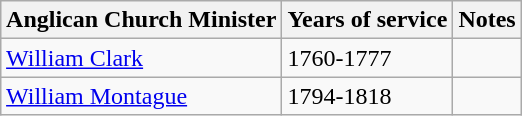<table class="wikitable" style="float: right; margin-left: 1em; ">
<tr>
<th>Anglican Church Minister</th>
<th>Years of service</th>
<th>Notes</th>
</tr>
<tr>
<td><a href='#'>William Clark</a></td>
<td>1760-1777</td>
<td></td>
</tr>
<tr>
<td><a href='#'>William Montague</a></td>
<td>1794-1818</td>
<td></td>
</tr>
</table>
